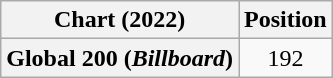<table class="wikitable plainrowheaders" style="text-align:center">
<tr>
<th scope="col">Chart (2022)</th>
<th scope="col">Position</th>
</tr>
<tr>
<th scope="row">Global 200 (<em>Billboard</em>)</th>
<td>192</td>
</tr>
</table>
